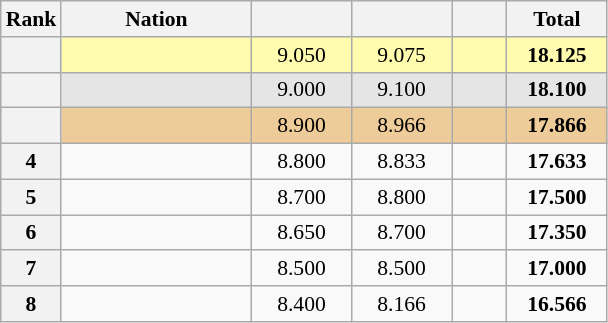<table class="wikitable sortable" style="text-align:center; font-size:90%">
<tr>
<th scope="col" style="width:20px;">Rank</th>
<th ! scope="col" style="width:120px;">Nation</th>
<th ! scope="col" style="width:60px;"></th>
<th ! scope="col" style="width:60px;"></th>
<th ! scope="col" style="width:30px;"></th>
<th ! scope="col" style="width:60px;">Total</th>
</tr>
<tr bgcolor=fffcaf>
<th scope=row></th>
<td align=left></td>
<td>9.050</td>
<td>9.075</td>
<td></td>
<td><strong>18.125</strong></td>
</tr>
<tr bgcolor=e5e5e5>
<th scope=row></th>
<td align=left></td>
<td>9.000</td>
<td>9.100</td>
<td></td>
<td><strong>18.100</strong></td>
</tr>
<tr bgcolor=eecc99>
<th scope=row></th>
<td align=left></td>
<td>8.900</td>
<td>8.966</td>
<td></td>
<td><strong>17.866</strong></td>
</tr>
<tr>
<th scope=row>4</th>
<td align=left></td>
<td>8.800</td>
<td>8.833</td>
<td></td>
<td><strong>17.633</strong></td>
</tr>
<tr>
<th scope=row>5</th>
<td align=left></td>
<td>8.700</td>
<td>8.800</td>
<td></td>
<td><strong>17.500</strong></td>
</tr>
<tr>
<th scope=row>6</th>
<td align=left></td>
<td>8.650</td>
<td>8.700</td>
<td></td>
<td><strong>17.350</strong></td>
</tr>
<tr>
<th scope=row>7</th>
<td align=left></td>
<td>8.500</td>
<td>8.500</td>
<td></td>
<td><strong>17.000</strong></td>
</tr>
<tr>
<th scope=row>8</th>
<td align=left></td>
<td>8.400</td>
<td>8.166</td>
<td></td>
<td><strong>16.566</strong></td>
</tr>
</table>
